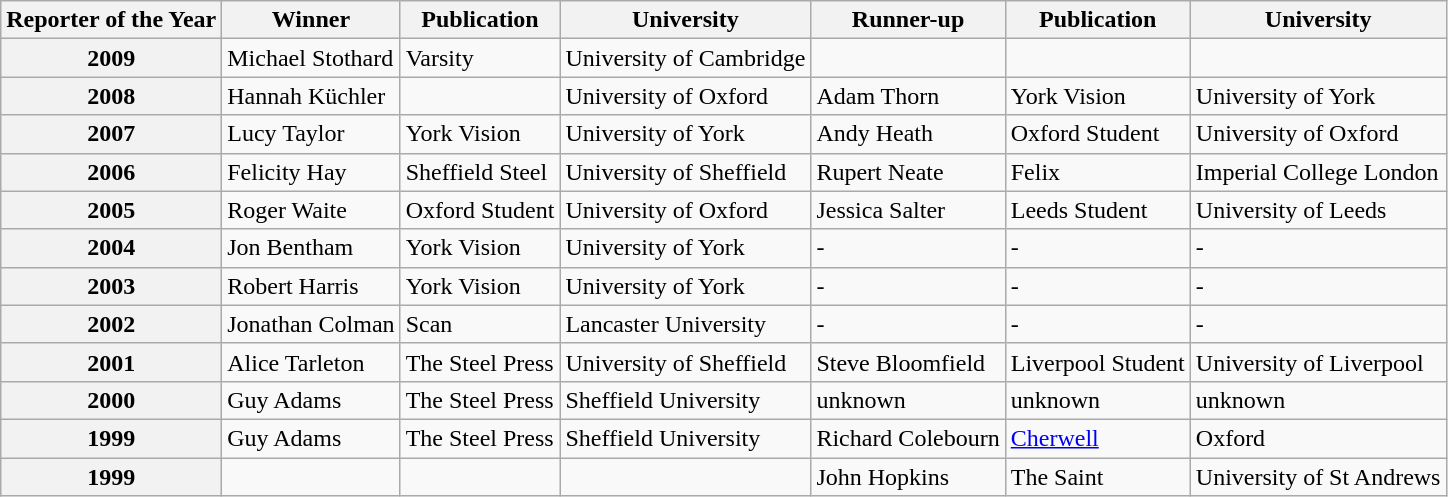<table class="wikitable" style="font-align: center">
<tr>
<th>Reporter of the Year</th>
<th>Winner</th>
<th>Publication</th>
<th>University</th>
<th>Runner-up</th>
<th>Publication</th>
<th>University</th>
</tr>
<tr>
<th>2009</th>
<td>Michael Stothard</td>
<td>Varsity</td>
<td>University of Cambridge</td>
<td></td>
<td></td>
<td></td>
</tr>
<tr>
<th>2008</th>
<td>Hannah Küchler</td>
<td></td>
<td>University of Oxford</td>
<td>Adam Thorn</td>
<td>York Vision</td>
<td>University of York</td>
</tr>
<tr>
<th>2007</th>
<td>Lucy Taylor</td>
<td>York Vision</td>
<td>University of York</td>
<td>Andy Heath</td>
<td>Oxford Student</td>
<td>University of Oxford</td>
</tr>
<tr>
<th>2006</th>
<td>Felicity Hay</td>
<td>Sheffield Steel</td>
<td>University of Sheffield</td>
<td>Rupert Neate</td>
<td>Felix</td>
<td>Imperial College London</td>
</tr>
<tr>
<th>2005</th>
<td>Roger Waite</td>
<td>Oxford Student</td>
<td>University of Oxford</td>
<td>Jessica Salter</td>
<td>Leeds Student</td>
<td>University of Leeds</td>
</tr>
<tr>
<th>2004</th>
<td>Jon Bentham</td>
<td>York Vision</td>
<td>University of York</td>
<td>-</td>
<td>-</td>
<td>-</td>
</tr>
<tr>
<th>2003</th>
<td>Robert Harris</td>
<td>York Vision</td>
<td>University of York</td>
<td>-</td>
<td>-</td>
<td>-</td>
</tr>
<tr>
<th>2002</th>
<td>Jonathan Colman</td>
<td>Scan</td>
<td>Lancaster University</td>
<td>-</td>
<td>-</td>
<td>-</td>
</tr>
<tr>
<th>2001</th>
<td>Alice Tarleton</td>
<td>The Steel Press</td>
<td>University of Sheffield</td>
<td>Steve Bloomfield</td>
<td>Liverpool Student</td>
<td>University of Liverpool</td>
</tr>
<tr>
<th>2000</th>
<td>Guy Adams</td>
<td>The Steel Press</td>
<td>Sheffield University</td>
<td>unknown</td>
<td>unknown</td>
<td>unknown</td>
</tr>
<tr>
<th>1999</th>
<td>Guy Adams</td>
<td>The Steel Press</td>
<td>Sheffield University</td>
<td>Richard Colebourn</td>
<td><a href='#'>Cherwell</a></td>
<td>Oxford</td>
</tr>
<tr>
<th>1999</th>
<td></td>
<td></td>
<td></td>
<td>John Hopkins</td>
<td>The Saint</td>
<td>University of St Andrews</td>
</tr>
</table>
